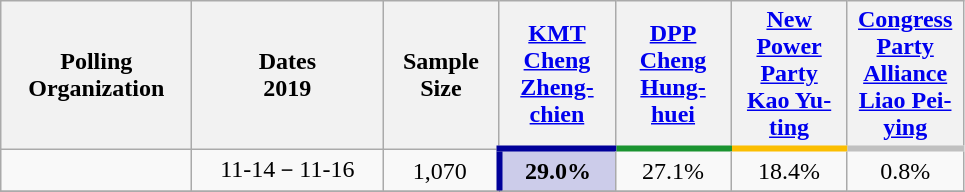<table class="wikitable collapsible" style="text-align:center;">
<tr>
<th width=120px>Polling Organization</th>
<th width=120px>Dates<br>2019</th>
<th width=70px>Sample Size</th>
<th style="width:70px; border-bottom:4px solid #000099;"><a href='#'>KMT</a><br><a href='#'>Cheng Zheng-chien</a></th>
<th style="width:70px; border-bottom:4px solid #1B9431;"><a href='#'>DPP</a><br><a href='#'>Cheng Hung-huei</a></th>
<th style="width:70px; border-bottom:4px solid #FBBE01;"><a href='#'>New Power Party</a><br><a href='#'>Kao Yu-ting</a></th>
<th style="width:70px; border-bottom:4px solid #C0C0C0;"><a href='#'>Congress Party Alliance</a><br><a href='#'>Liao Pei-ying</a></th>
</tr>
<tr>
<td></td>
<td>11-14－11-16</td>
<td>1,070</td>
<td style="border-left:4px solid #000099;" bgcolor="#ccccea"><strong>29.0%</strong></td>
<td>27.1%</td>
<td>18.4%</td>
<td>0.8%</td>
</tr>
<tr>
</tr>
</table>
